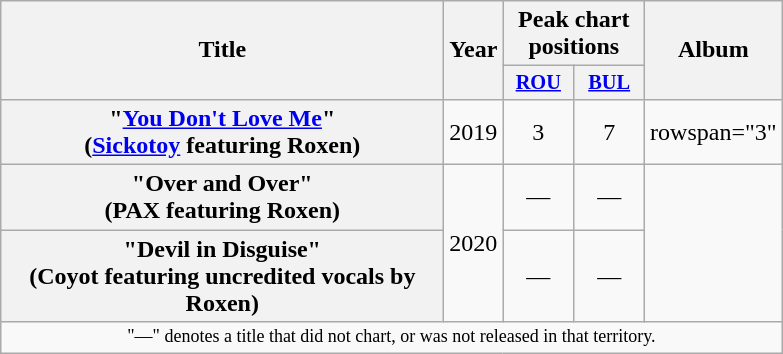<table class="wikitable plainrowheaders" style="text-align:center;">
<tr>
<th scope="col" rowspan="2" style="width:18em;">Title</th>
<th scope="col" rowspan="2" style="width:1em;">Year</th>
<th scope="col" colspan="2">Peak chart positions</th>
<th scope="col" rowspan="2">Album</th>
</tr>
<tr>
<th style="width:3em;font-size:85%"><a href='#'>ROU</a><br></th>
<th style="width:3em;font-size:85%"><a href='#'>BUL</a><br></th>
</tr>
<tr>
<th scope="row">"<a href='#'>You Don't Love Me</a>"<br><span>(<a href='#'>Sickotoy</a> featuring Roxen)</span></th>
<td rowspan="1">2019</td>
<td>3</td>
<td>7</td>
<td>rowspan="3" </td>
</tr>
<tr>
<th scope="row">"Over and Over"<br><span>(PAX featuring Roxen)</span></th>
<td rowspan="2">2020</td>
<td>—</td>
<td>—</td>
</tr>
<tr>
<th scope="row">"Devil in Disguise"<br><span>(Coyot featuring uncredited vocals by Roxen)</span></th>
<td>—</td>
<td>—</td>
</tr>
<tr>
<td colspan="6" style="font-size:9pt">"—" denotes a title that did not chart, or was not released in that territory.</td>
</tr>
</table>
